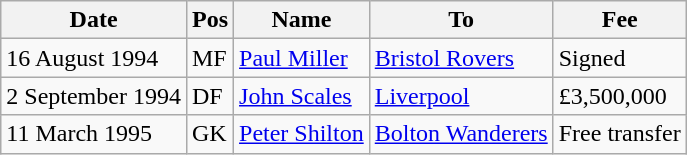<table class="wikitable">
<tr>
<th>Date</th>
<th>Pos</th>
<th>Name</th>
<th>To</th>
<th>Fee</th>
</tr>
<tr>
<td>16 August 1994</td>
<td>MF</td>
<td><a href='#'>Paul Miller</a></td>
<td><a href='#'>Bristol Rovers</a></td>
<td>Signed</td>
</tr>
<tr>
<td>2 September 1994</td>
<td>DF</td>
<td><a href='#'>John Scales</a></td>
<td><a href='#'>Liverpool</a></td>
<td>£3,500,000</td>
</tr>
<tr>
<td>11 March 1995</td>
<td>GK</td>
<td><a href='#'>Peter Shilton</a></td>
<td><a href='#'>Bolton Wanderers</a></td>
<td>Free transfer</td>
</tr>
</table>
